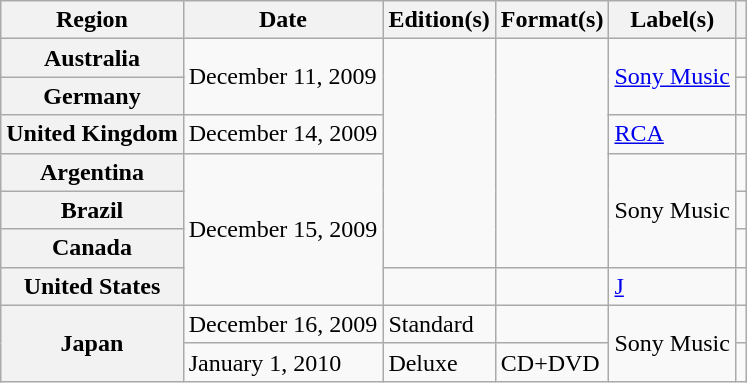<table class="wikitable sortable plainrowheaders">
<tr>
<th scope="col">Region</th>
<th scope="col">Date</th>
<th scope="col">Edition(s)</th>
<th scope="col">Format(s)</th>
<th scope="col">Label(s)</th>
<th scope="col"></th>
</tr>
<tr>
<th scope="row">Australia</th>
<td rowspan="2">December 11, 2009</td>
<td rowspan="6"></td>
<td rowspan="6"></td>
<td rowspan="2"><a href='#'>Sony Music</a></td>
<td></td>
</tr>
<tr>
<th scope="row">Germany</th>
<td></td>
</tr>
<tr>
<th scope="row">United Kingdom</th>
<td>December 14, 2009</td>
<td><a href='#'>RCA</a></td>
<td></td>
</tr>
<tr>
<th scope="row">Argentina</th>
<td rowspan="4">December 15, 2009</td>
<td rowspan="3">Sony Music</td>
<td></td>
</tr>
<tr>
<th scope="row">Brazil</th>
<td></td>
</tr>
<tr>
<th scope="row">Canada</th>
<td></td>
</tr>
<tr>
<th scope="row">United States</th>
<td></td>
<td></td>
<td><a href='#'>J</a></td>
<td></td>
</tr>
<tr>
<th scope="row" rowspan="2">Japan</th>
<td>December 16, 2009</td>
<td>Standard</td>
<td></td>
<td rowspan="2">Sony Music</td>
<td></td>
</tr>
<tr>
<td>January 1, 2010</td>
<td>Deluxe</td>
<td>CD+DVD</td>
<td></td>
</tr>
</table>
